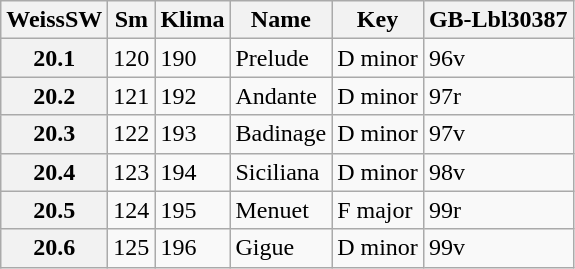<table border="1" class="wikitable sortable">
<tr>
<th data-sort-type="number">WeissSW</th>
<th>Sm</th>
<th>Klima</th>
<th class="unsortable">Name</th>
<th class="unsortable">Key</th>
<th>GB-Lbl30387</th>
</tr>
<tr>
<th data-sort-value="1">20.1</th>
<td>120</td>
<td>190</td>
<td>Prelude</td>
<td>D minor</td>
<td>96v</td>
</tr>
<tr>
<th data-sort-value="2">20.2</th>
<td>121</td>
<td>192</td>
<td>Andante</td>
<td>D minor</td>
<td>97r</td>
</tr>
<tr>
<th data-sort-value="3">20.3</th>
<td>122</td>
<td>193</td>
<td>Badinage</td>
<td>D minor</td>
<td>97v</td>
</tr>
<tr>
<th data-sort-value="4">20.4</th>
<td>123</td>
<td>194</td>
<td>Siciliana</td>
<td>D minor</td>
<td>98v</td>
</tr>
<tr>
<th data-sort-value="5">20.5</th>
<td>124</td>
<td>195</td>
<td>Menuet</td>
<td>F major</td>
<td>99r</td>
</tr>
<tr>
<th data-sort-value="6">20.6</th>
<td>125</td>
<td>196</td>
<td>Gigue</td>
<td>D minor</td>
<td>99v</td>
</tr>
</table>
